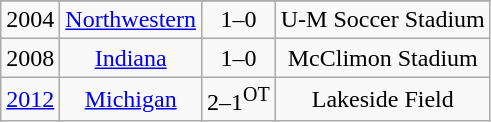<table class="wikitable" style="text-align:center;">
<tr align="center">
</tr>
<tr>
<td>2004</td>
<td><a href='#'>Northwestern</a></td>
<td>1–0</td>
<td>U-M Soccer Stadium</td>
</tr>
<tr>
<td>2008</td>
<td><a href='#'>Indiana</a></td>
<td>1–0</td>
<td>McClimon Stadium</td>
</tr>
<tr>
<td><a href='#'>2012</a></td>
<td><a href='#'>Michigan</a></td>
<td>2–1<sup>OT</sup></td>
<td>Lakeside Field</td>
</tr>
</table>
